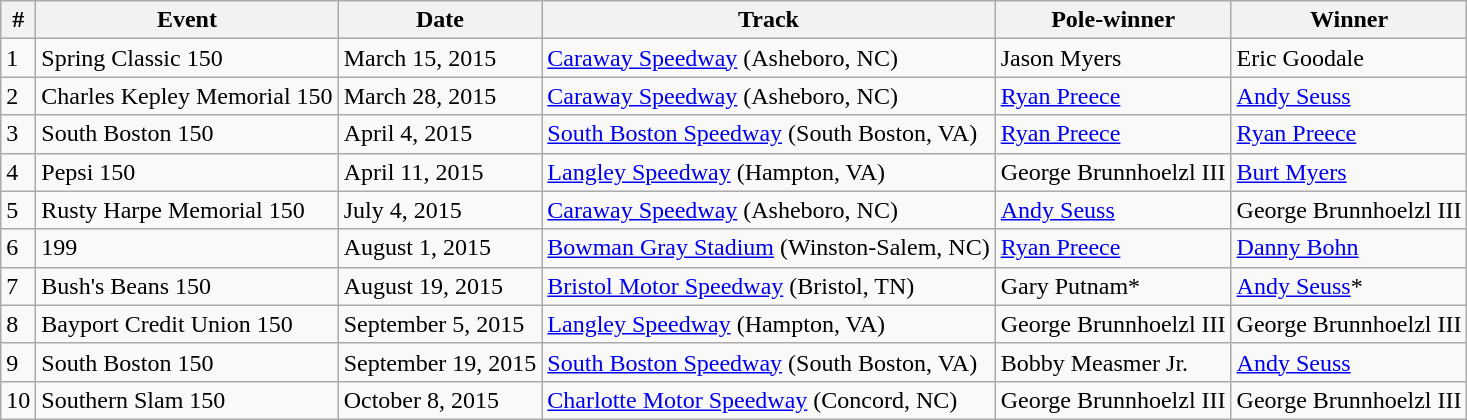<table class="wikitable">
<tr>
<th>#</th>
<th>Event</th>
<th>Date</th>
<th>Track</th>
<th>Pole-winner</th>
<th>Winner</th>
</tr>
<tr>
<td>1</td>
<td>Spring Classic 150</td>
<td>March 15, 2015</td>
<td><a href='#'>Caraway Speedway</a> (Asheboro, NC)</td>
<td>Jason Myers</td>
<td>Eric Goodale</td>
</tr>
<tr>
<td>2</td>
<td>Charles Kepley Memorial 150</td>
<td>March 28, 2015</td>
<td><a href='#'>Caraway Speedway</a> (Asheboro, NC)</td>
<td><a href='#'>Ryan Preece</a></td>
<td><a href='#'>Andy Seuss</a></td>
</tr>
<tr>
<td>3</td>
<td>South Boston 150</td>
<td>April 4, 2015</td>
<td><a href='#'>South Boston Speedway</a> (South Boston, VA)</td>
<td><a href='#'>Ryan Preece</a></td>
<td><a href='#'>Ryan Preece</a></td>
</tr>
<tr>
<td>4</td>
<td>Pepsi 150</td>
<td>April 11, 2015</td>
<td><a href='#'>Langley Speedway</a> (Hampton, VA)</td>
<td>George Brunnhoelzl III</td>
<td><a href='#'>Burt Myers</a></td>
</tr>
<tr>
<td>5</td>
<td>Rusty Harpe Memorial 150</td>
<td>July 4, 2015</td>
<td><a href='#'>Caraway Speedway</a> (Asheboro, NC)</td>
<td><a href='#'>Andy Seuss</a></td>
<td>George Brunnhoelzl III</td>
</tr>
<tr>
<td>6</td>
<td> 199</td>
<td>August 1, 2015</td>
<td><a href='#'>Bowman Gray Stadium</a> (Winston-Salem, NC)</td>
<td><a href='#'>Ryan Preece</a></td>
<td><a href='#'>Danny Bohn</a></td>
</tr>
<tr>
<td>7</td>
<td>Bush's Beans 150</td>
<td>August 19, 2015</td>
<td><a href='#'>Bristol Motor Speedway</a> (Bristol, TN)</td>
<td>Gary Putnam*</td>
<td><a href='#'>Andy Seuss</a>*</td>
</tr>
<tr>
<td>8</td>
<td>Bayport Credit Union 150</td>
<td>September 5, 2015</td>
<td><a href='#'>Langley Speedway</a> (Hampton, VA)</td>
<td>George Brunnhoelzl III</td>
<td>George Brunnhoelzl III</td>
</tr>
<tr>
<td>9</td>
<td>South Boston 150</td>
<td>September 19, 2015</td>
<td><a href='#'>South Boston Speedway</a> (South Boston, VA)</td>
<td>Bobby Measmer Jr.</td>
<td><a href='#'>Andy Seuss</a></td>
</tr>
<tr>
<td>10</td>
<td>Southern Slam 150</td>
<td>October 8, 2015</td>
<td><a href='#'>Charlotte Motor Speedway</a> (Concord, NC)</td>
<td>George Brunnhoelzl III</td>
<td>George Brunnhoelzl III</td>
</tr>
</table>
